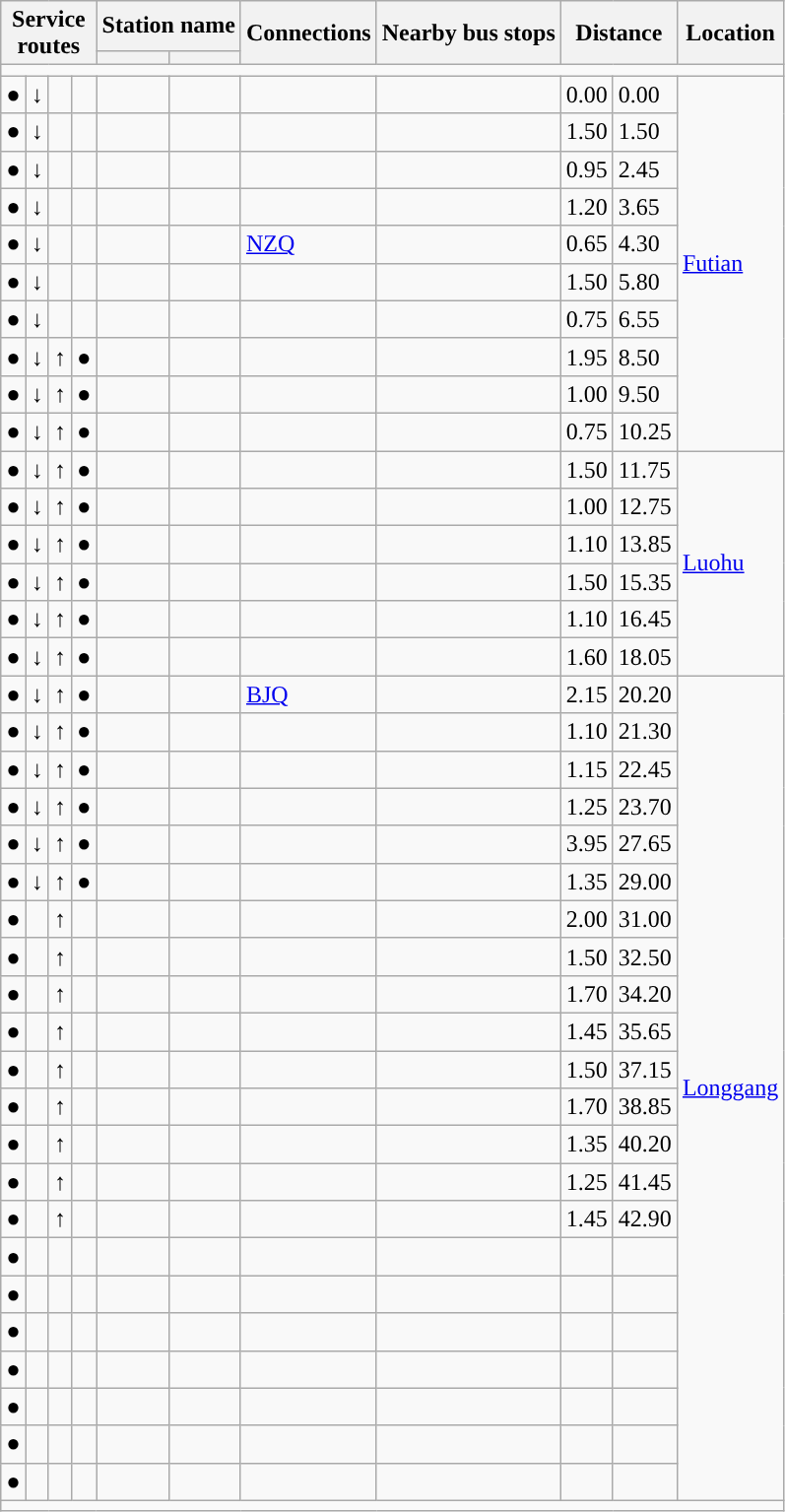<table class="wikitable">
<tr>
<th rowspan="2" colspan="4">Service<br>routes</th>
<th colspan="2">Station name</th>
<th rowspan="2">Connections</th>
<th rowspan="2">Nearby bus stops</th>
<th colspan="2" rowspan="2">Distance<br></th>
<th rowspan="2">Location</th>
</tr>
<tr>
<th></th>
<th></th>
</tr>
<tr style="background:#">
<td colspan = "11"></td>
</tr>
<tr>
<td align="center">●</td>
<td align="center">↓</td>
<td align="center"></td>
<td align="center"></td>
<td></td>
<td></td>
<td></td>
<td></td>
<td>0.00</td>
<td>0.00</td>
<td rowspan=10><a href='#'>Futian</a></td>
</tr>
<tr>
<td align="center">●</td>
<td align="center">↓</td>
<td align="center"></td>
<td align="center"></td>
<td></td>
<td></td>
<td></td>
<td></td>
<td>1.50</td>
<td>1.50</td>
</tr>
<tr>
<td align="center">●</td>
<td align="center">↓</td>
<td align="center"></td>
<td align="center"></td>
<td></td>
<td></td>
<td></td>
<td></td>
<td>0.95</td>
<td>2.45</td>
</tr>
<tr>
<td align="center">●</td>
<td align="center">↓</td>
<td align="center"></td>
<td align="center"></td>
<td></td>
<td></td>
<td></td>
<td></td>
<td>1.20</td>
<td>3.65</td>
</tr>
<tr>
<td align="center">●</td>
<td align="center">↓</td>
<td align="center"></td>
<td align="center"></td>
<td></td>
<td></td>
<td>     <a href='#'>NZQ</a></td>
<td></td>
<td>0.65</td>
<td>4.30</td>
</tr>
<tr>
<td align="center">●</td>
<td align="center">↓</td>
<td align="center"></td>
<td align="center"></td>
<td></td>
<td></td>
<td></td>
<td></td>
<td>1.50</td>
<td>5.80</td>
</tr>
<tr>
<td align="center">●</td>
<td align="center">↓</td>
<td align="center"></td>
<td align="center"></td>
<td></td>
<td></td>
<td></td>
<td></td>
<td>0.75</td>
<td>6.55</td>
</tr>
<tr>
<td align="center">●</td>
<td align="center">↓</td>
<td align="center">↑</td>
<td align="center">●</td>
<td></td>
<td></td>
<td></td>
<td></td>
<td>1.95</td>
<td>8.50</td>
</tr>
<tr>
<td align="center">●</td>
<td align="center">↓</td>
<td align="center">↑</td>
<td align="center">●</td>
<td></td>
<td></td>
<td></td>
<td></td>
<td>1.00</td>
<td>9.50</td>
</tr>
<tr>
<td align="center">●</td>
<td align="center">↓</td>
<td align="center">↑</td>
<td align="center">●</td>
<td></td>
<td></td>
<td></td>
<td></td>
<td>0.75</td>
<td>10.25</td>
</tr>
<tr>
<td align="center">●</td>
<td align="center">↓</td>
<td align="center">↑</td>
<td align="center">●</td>
<td></td>
<td></td>
<td> </td>
<td></td>
<td>1.50</td>
<td>11.75</td>
<td rowspan=6><a href='#'>Luohu</a></td>
</tr>
<tr>
<td align="center">●</td>
<td align="center">↓</td>
<td align="center">↑</td>
<td align="center">●</td>
<td></td>
<td></td>
<td></td>
<td></td>
<td>1.00</td>
<td>12.75</td>
</tr>
<tr>
<td align="center">●</td>
<td align="center">↓</td>
<td align="center">↑</td>
<td align="center">●</td>
<td></td>
<td></td>
<td></td>
<td></td>
<td>1.10</td>
<td>13.85</td>
</tr>
<tr>
<td align="center">●</td>
<td align="center">↓</td>
<td align="center">↑</td>
<td align="center">●</td>
<td></td>
<td></td>
<td></td>
<td></td>
<td>1.50</td>
<td>15.35</td>
</tr>
<tr>
<td align="center">●</td>
<td align="center">↓</td>
<td align="center">↑</td>
<td align="center">●</td>
<td></td>
<td></td>
<td></td>
<td></td>
<td>1.10</td>
<td>16.45</td>
</tr>
<tr>
<td align="center">●</td>
<td align="center">↓</td>
<td align="center">↑</td>
<td align="center">●</td>
<td></td>
<td></td>
<td></td>
<td></td>
<td>1.60</td>
<td>18.05</td>
</tr>
<tr>
<td align="center">●</td>
<td align="center">↓</td>
<td align="center">↑</td>
<td align="center">●</td>
<td></td>
<td></td>
<td>   <a href='#'>BJQ</a> </td>
<td></td>
<td>2.15</td>
<td>20.20</td>
<td rowspan=22><a href='#'>Longgang</a></td>
</tr>
<tr>
<td align="center">●</td>
<td align="center">↓</td>
<td align="center">↑</td>
<td align="center">●</td>
<td></td>
<td></td>
<td></td>
<td></td>
<td>1.10</td>
<td>21.30</td>
</tr>
<tr>
<td align="center">●</td>
<td align="center">↓</td>
<td align="center">↑</td>
<td align="center">●</td>
<td></td>
<td></td>
<td></td>
<td></td>
<td>1.15</td>
<td>22.45</td>
</tr>
<tr>
<td align="center">●</td>
<td align="center">↓</td>
<td align="center">↑</td>
<td align="center">●</td>
<td></td>
<td></td>
<td></td>
<td></td>
<td>1.25</td>
<td>23.70</td>
</tr>
<tr>
<td align="center">●</td>
<td align="center">↓</td>
<td align="center">↑</td>
<td align="center">●</td>
<td></td>
<td></td>
<td></td>
<td></td>
<td>3.95</td>
<td>27.65</td>
</tr>
<tr>
<td align="center">●</td>
<td align="center">↓</td>
<td align="center">↑</td>
<td align="center">●</td>
<td></td>
<td></td>
<td></td>
<td></td>
<td>1.35</td>
<td>29.00</td>
</tr>
<tr>
<td align="center">●</td>
<td align="center"></td>
<td align="center">↑</td>
<td align="center"></td>
<td></td>
<td></td>
<td></td>
<td></td>
<td>2.00</td>
<td>31.00</td>
</tr>
<tr>
<td align="center">●</td>
<td align="center"></td>
<td align="center">↑</td>
<td align="center"></td>
<td></td>
<td></td>
<td></td>
<td></td>
<td>1.50</td>
<td>32.50</td>
</tr>
<tr>
<td align="center">●</td>
<td align="center"></td>
<td align="center">↑</td>
<td align="center"></td>
<td></td>
<td></td>
<td></td>
<td></td>
<td>1.70</td>
<td>34.20</td>
</tr>
<tr>
<td align="center">●</td>
<td align="center"></td>
<td align="center">↑</td>
<td align="center"></td>
<td></td>
<td></td>
<td> </td>
<td></td>
<td>1.45</td>
<td>35.65</td>
</tr>
<tr>
<td align="center">●</td>
<td align="center"></td>
<td align="center">↑</td>
<td align="center"></td>
<td></td>
<td></td>
<td></td>
<td></td>
<td>1.50</td>
<td>37.15</td>
</tr>
<tr>
<td align="center">●</td>
<td align="center"></td>
<td align="center">↑</td>
<td align="center"></td>
<td></td>
<td></td>
<td></td>
<td></td>
<td>1.70</td>
<td>38.85</td>
</tr>
<tr>
<td align="center">●</td>
<td align="center"></td>
<td align="center">↑</td>
<td align="center"></td>
<td></td>
<td></td>
<td></td>
<td></td>
<td>1.35</td>
<td>40.20</td>
</tr>
<tr>
<td align="center">●</td>
<td align="center"></td>
<td align="center">↑</td>
<td align="center"></td>
<td></td>
<td></td>
<td></td>
<td></td>
<td>1.25</td>
<td>41.45</td>
</tr>
<tr>
<td align="center">●</td>
<td align="center"></td>
<td align="center">↑</td>
<td align="center"></td>
<td></td>
<td></td>
<td></td>
<td></td>
<td>1.45</td>
<td>42.90</td>
</tr>
<tr>
<td align="center">●</td>
<td align="center"></td>
<td align="center"></td>
<td align="center"></td>
<td></td>
<td></td>
<td></td>
<td></td>
<td></td>
<td></td>
</tr>
<tr>
<td align="center">●</td>
<td align="center"></td>
<td align="center"></td>
<td align="center"></td>
<td></td>
<td></td>
<td></td>
<td></td>
<td></td>
<td></td>
</tr>
<tr>
<td align="center">●</td>
<td align="center"></td>
<td align="center"></td>
<td align="center"></td>
<td></td>
<td></td>
<td></td>
<td></td>
<td></td>
<td></td>
</tr>
<tr>
<td align="center">●</td>
<td align="center"></td>
<td align="center"></td>
<td align="center"></td>
<td></td>
<td></td>
<td></td>
<td></td>
<td></td>
<td></td>
</tr>
<tr>
<td align="center">●</td>
<td align="center"></td>
<td align="center"></td>
<td align="center"></td>
<td></td>
<td></td>
<td></td>
<td></td>
<td></td>
<td></td>
</tr>
<tr>
<td align="center">●</td>
<td align="center"></td>
<td align="center"></td>
<td align="center"></td>
<td></td>
<td></td>
<td></td>
<td></td>
<td></td>
<td></td>
</tr>
<tr>
<td align="center">●</td>
<td align="center"></td>
<td align="center"></td>
<td align="center"></td>
<td></td>
<td></td>
<td></td>
<td></td>
<td></td>
<td></td>
</tr>
<tr style="background:#">
<td colspan = "11"></td>
</tr>
</table>
